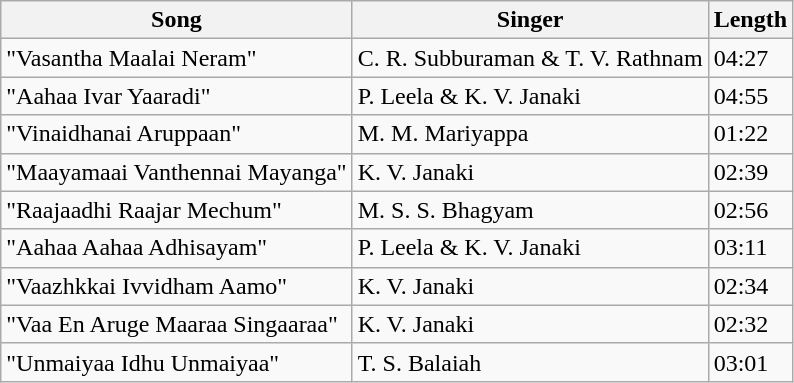<table class="wikitable">
<tr>
<th>Song</th>
<th>Singer</th>
<th>Length</th>
</tr>
<tr>
<td>"Vasantha Maalai Neram"</td>
<td>C. R. Subburaman & T. V. Rathnam</td>
<td>04:27</td>
</tr>
<tr>
<td>"Aahaa Ivar Yaaradi"</td>
<td>P. Leela & K. V. Janaki</td>
<td>04:55</td>
</tr>
<tr>
<td>"Vinaidhanai Aruppaan"</td>
<td>M. M. Mariyappa</td>
<td>01:22</td>
</tr>
<tr>
<td>"Maayamaai Vanthennai Mayanga"</td>
<td>K. V. Janaki</td>
<td>02:39</td>
</tr>
<tr>
<td>"Raajaadhi Raajar Mechum"</td>
<td>M. S. S. Bhagyam</td>
<td>02:56</td>
</tr>
<tr>
<td>"Aahaa Aahaa Adhisayam"</td>
<td>P. Leela & K. V. Janaki</td>
<td>03:11</td>
</tr>
<tr>
<td>"Vaazhkkai Ivvidham Aamo"</td>
<td>K. V. Janaki</td>
<td>02:34</td>
</tr>
<tr>
<td>"Vaa En Aruge Maaraa Singaaraa"</td>
<td>K. V. Janaki</td>
<td>02:32</td>
</tr>
<tr>
<td>"Unmaiyaa Idhu Unmaiyaa"</td>
<td>T. S. Balaiah</td>
<td>03:01</td>
</tr>
</table>
